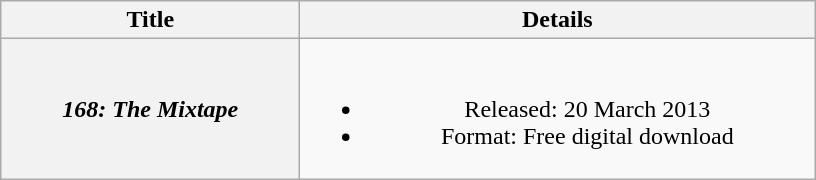<table class="wikitable plainrowheaders" style="text-align:center;">
<tr>
<th scope="col" style="width:12em;">Title</th>
<th scope="col" style="width:21em;">Details</th>
</tr>
<tr>
<th scope="row"><em>168: The Mixtape</em></th>
<td><br><ul><li>Released: 20 March 2013</li><li>Format: Free digital download</li></ul></td>
</tr>
</table>
